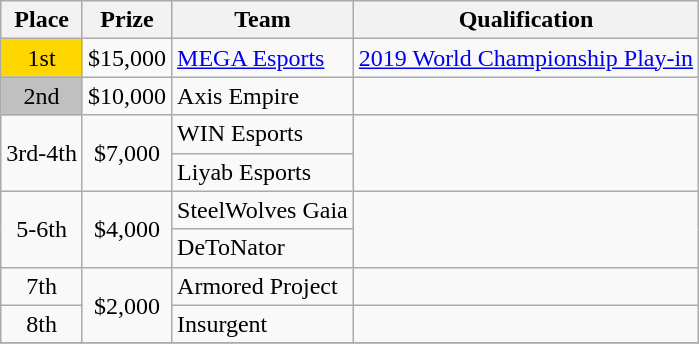<table class="wikitable" style="text-align:left">
<tr>
<th style="text-align:center"><strong>Place</strong></th>
<th style="text-align:center"><strong>Prize</strong></th>
<th style="text-align:center"><strong>Team</strong></th>
<th style="text-align:center"><strong>Qualification</strong></th>
</tr>
<tr>
<td style="text-align:center; background:gold;">1st</td>
<td style="text-align:center">$15,000</td>
<td> <a href='#'>MEGA Esports</a></td>
<td style="text-align:center"><a href='#'>2019 World Championship Play-in</a></td>
</tr>
<tr>
<td style="text-align:center; background:silver;">2nd</td>
<td style="text-align:center">$10,000</td>
<td> Axis Empire</td>
<td style="text-align:center"></td>
</tr>
<tr>
<td rowspan="2" style="text-align:center">3rd-4th</td>
<td rowspan="2" style="text-align:center">$7,000</td>
<td> WIN Esports</td>
<td rowspan="2" style="text-align:center"></td>
</tr>
<tr>
<td> Liyab Esports</td>
</tr>
<tr>
<td rowspan="2" style="text-align:center">5-6th</td>
<td rowspan="2" style="text-align:center">$4,000</td>
<td> SteelWolves Gaia</td>
<td rowspan="2" style="text-align:center"></td>
</tr>
<tr>
<td> DeToNator</td>
</tr>
<tr>
<td style="text-align:center">7th</td>
<td rowspan="2" style="text-align:center">$2,000</td>
<td> Armored Project</td>
<td style="text-align:center"></td>
</tr>
<tr>
<td style="text-align:center">8th</td>
<td> Insurgent</td>
<td style="text-align:center"></td>
</tr>
<tr>
</tr>
</table>
